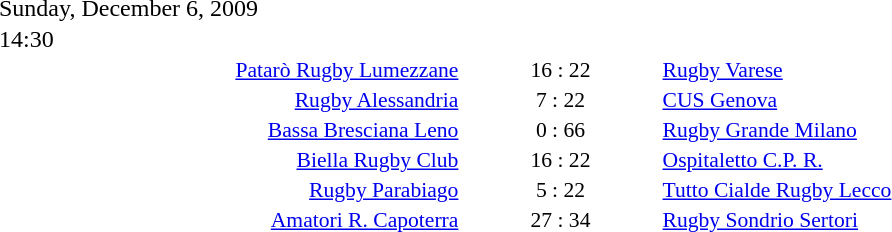<table style="width:70%;" cellspacing="1">
<tr>
<th width=35%></th>
<th width=15%></th>
<th></th>
</tr>
<tr>
<td>Sunday, December 6, 2009</td>
</tr>
<tr>
<td>14:30</td>
</tr>
<tr style=font-size:90%>
<td align=right><a href='#'>Patarò Rugby Lumezzane</a></td>
<td align=center>16 : 22</td>
<td><a href='#'>Rugby Varese</a></td>
</tr>
<tr style=font-size:90%>
<td align=right><a href='#'>Rugby Alessandria</a></td>
<td align=center>7 : 22</td>
<td><a href='#'>CUS Genova</a></td>
</tr>
<tr style=font-size:90%>
<td align=right><a href='#'>Bassa Bresciana Leno</a></td>
<td align=center>0 : 66</td>
<td><a href='#'>Rugby Grande Milano</a></td>
</tr>
<tr style=font-size:90%>
<td align=right><a href='#'>Biella Rugby Club</a></td>
<td align=center>16 : 22</td>
<td><a href='#'>Ospitaletto C.P. R.</a></td>
</tr>
<tr style=font-size:90%>
<td align=right><a href='#'>Rugby Parabiago</a></td>
<td align=center>5 : 22</td>
<td><a href='#'>Tutto Cialde Rugby Lecco</a></td>
</tr>
<tr style=font-size:90%>
<td align=right><a href='#'>Amatori R. Capoterra</a></td>
<td align=center>27 : 34</td>
<td><a href='#'>Rugby Sondrio Sertori</a></td>
</tr>
</table>
